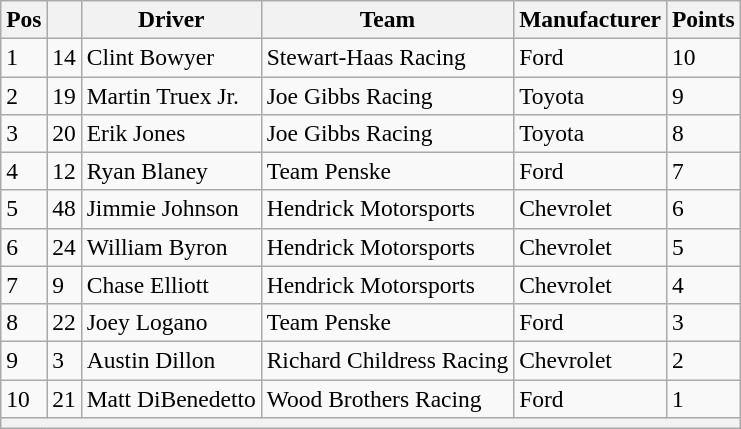<table class="wikitable" style="font-size:98%">
<tr>
<th>Pos</th>
<th></th>
<th>Driver</th>
<th>Team</th>
<th>Manufacturer</th>
<th>Points</th>
</tr>
<tr>
<td>1</td>
<td>14</td>
<td>Clint Bowyer</td>
<td>Stewart-Haas Racing</td>
<td>Ford</td>
<td>10</td>
</tr>
<tr>
<td>2</td>
<td>19</td>
<td>Martin Truex Jr.</td>
<td>Joe Gibbs Racing</td>
<td>Toyota</td>
<td>9</td>
</tr>
<tr>
<td>3</td>
<td>20</td>
<td>Erik Jones</td>
<td>Joe Gibbs Racing</td>
<td>Toyota</td>
<td>8</td>
</tr>
<tr>
<td>4</td>
<td>12</td>
<td>Ryan Blaney</td>
<td>Team Penske</td>
<td>Ford</td>
<td>7</td>
</tr>
<tr>
<td>5</td>
<td>48</td>
<td>Jimmie Johnson</td>
<td>Hendrick Motorsports</td>
<td>Chevrolet</td>
<td>6</td>
</tr>
<tr>
<td>6</td>
<td>24</td>
<td>William Byron</td>
<td>Hendrick Motorsports</td>
<td>Chevrolet</td>
<td>5</td>
</tr>
<tr>
<td>7</td>
<td>9</td>
<td>Chase Elliott</td>
<td>Hendrick Motorsports</td>
<td>Chevrolet</td>
<td>4</td>
</tr>
<tr>
<td>8</td>
<td>22</td>
<td>Joey Logano</td>
<td>Team Penske</td>
<td>Ford</td>
<td>3</td>
</tr>
<tr>
<td>9</td>
<td>3</td>
<td>Austin Dillon</td>
<td>Richard Childress Racing</td>
<td>Chevrolet</td>
<td>2</td>
</tr>
<tr>
<td>10</td>
<td>21</td>
<td>Matt DiBenedetto</td>
<td>Wood Brothers Racing</td>
<td>Ford</td>
<td>1</td>
</tr>
<tr>
<th colspan="6"></th>
</tr>
</table>
